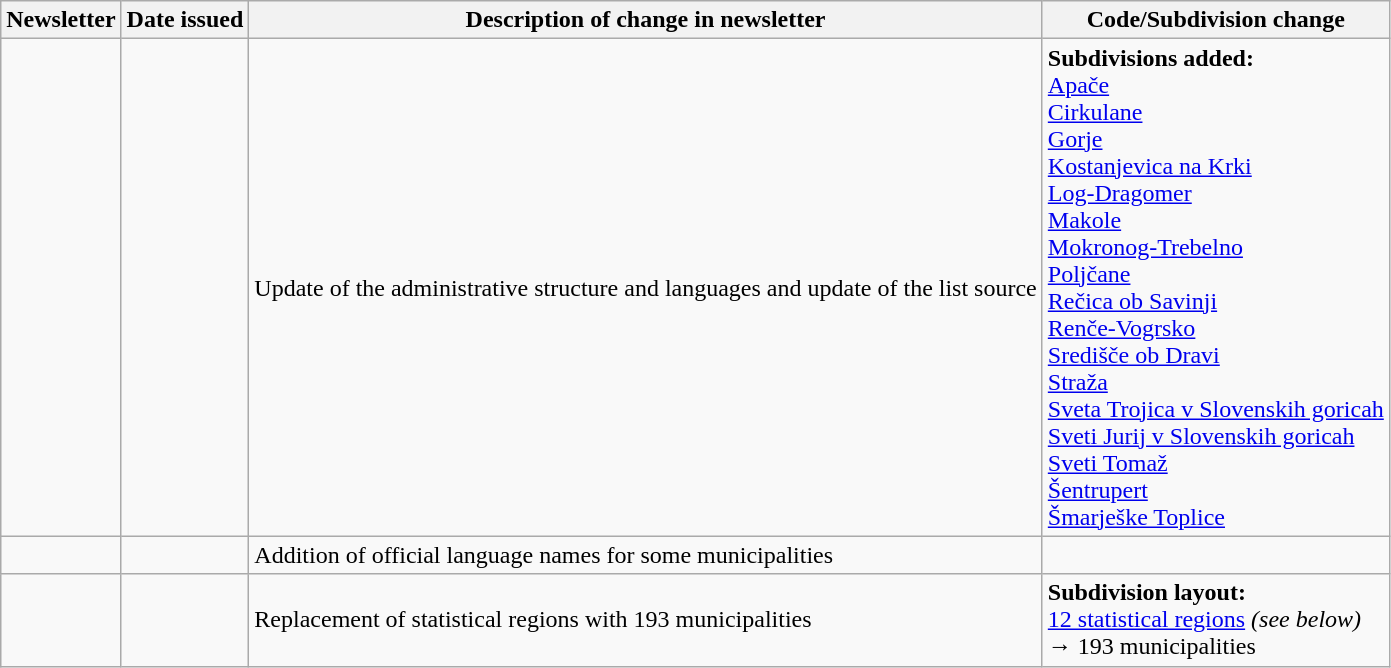<table class="wikitable">
<tr>
<th>Newsletter</th>
<th>Date issued</th>
<th>Description of change in newsletter</th>
<th>Code/Subdivision change</th>
</tr>
<tr>
<td id="II-2"></td>
<td></td>
<td>Update of the administrative structure and languages and update of the list source</td>
<td style=white-space:nowrap><strong>Subdivisions added:</strong><br>  <a href='#'>Apače</a><br>  <a href='#'>Cirkulane</a><br>  <a href='#'>Gorje</a><br>  <a href='#'>Kostanjevica na Krki</a><br>  <a href='#'>Log-Dragomer</a><br>  <a href='#'>Makole</a><br>  <a href='#'>Mokronog-Trebelno</a><br>  <a href='#'>Poljčane</a><br>  <a href='#'>Rečica ob Savinji</a><br>  <a href='#'>Renče-Vogrsko</a><br>  <a href='#'>Središče ob Dravi</a><br>  <a href='#'>Straža</a><br>  <a href='#'>Sveta Trojica v Slovenskih goricah</a><br>  <a href='#'>Sveti Jurij v Slovenskih goricah</a><br>  <a href='#'>Sveti Tomaž</a><br>  <a href='#'>Šentrupert</a><br>  <a href='#'>Šmarješke Toplice</a></td>
</tr>
<tr>
<td id="I-7"></td>
<td></td>
<td>Addition of official language names for some municipalities</td>
<td></td>
</tr>
<tr>
<td id="I-4"></td>
<td></td>
<td>Replacement of statistical regions with 193 municipalities</td>
<td style=white-space:nowrap><strong>Subdivision layout:</strong><br> <a href='#'>12 statistical regions</a> <em>(see below)</em><br> → 193 municipalities</td>
</tr>
</table>
